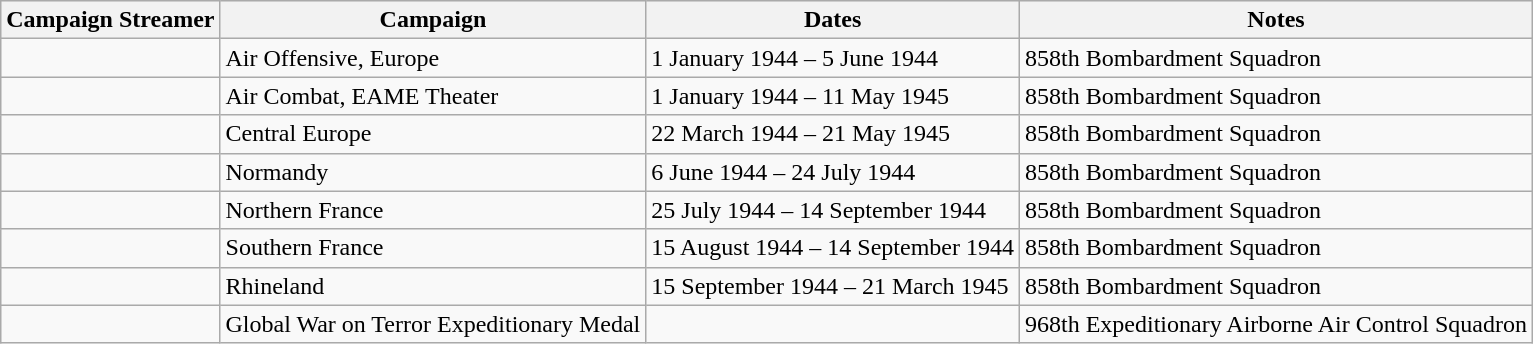<table class="wikitable">
<tr style="background:#efefef;">
<th>Campaign Streamer</th>
<th>Campaign</th>
<th>Dates</th>
<th>Notes</th>
</tr>
<tr>
<td></td>
<td>Air Offensive, Europe</td>
<td>1 January 1944 – 5 June 1944</td>
<td>858th Bombardment Squadron</td>
</tr>
<tr>
<td></td>
<td>Air Combat, EAME Theater</td>
<td>1 January 1944 – 11 May 1945</td>
<td>858th Bombardment Squadron</td>
</tr>
<tr>
<td></td>
<td>Central Europe</td>
<td>22 March 1944 – 21 May 1945</td>
<td>858th Bombardment Squadron</td>
</tr>
<tr>
<td></td>
<td>Normandy</td>
<td>6 June 1944 – 24 July 1944</td>
<td>858th Bombardment Squadron</td>
</tr>
<tr>
<td></td>
<td>Northern France</td>
<td>25 July 1944 – 14 September 1944</td>
<td>858th Bombardment Squadron</td>
</tr>
<tr>
<td></td>
<td>Southern France</td>
<td>15 August 1944 – 14 September 1944</td>
<td>858th Bombardment Squadron</td>
</tr>
<tr>
<td></td>
<td>Rhineland</td>
<td>15 September 1944 – 21 March 1945</td>
<td>858th Bombardment Squadron</td>
</tr>
<tr>
<td></td>
<td>Global War on Terror Expeditionary Medal</td>
<td></td>
<td>968th Expeditionary Airborne Air Control Squadron</td>
</tr>
</table>
